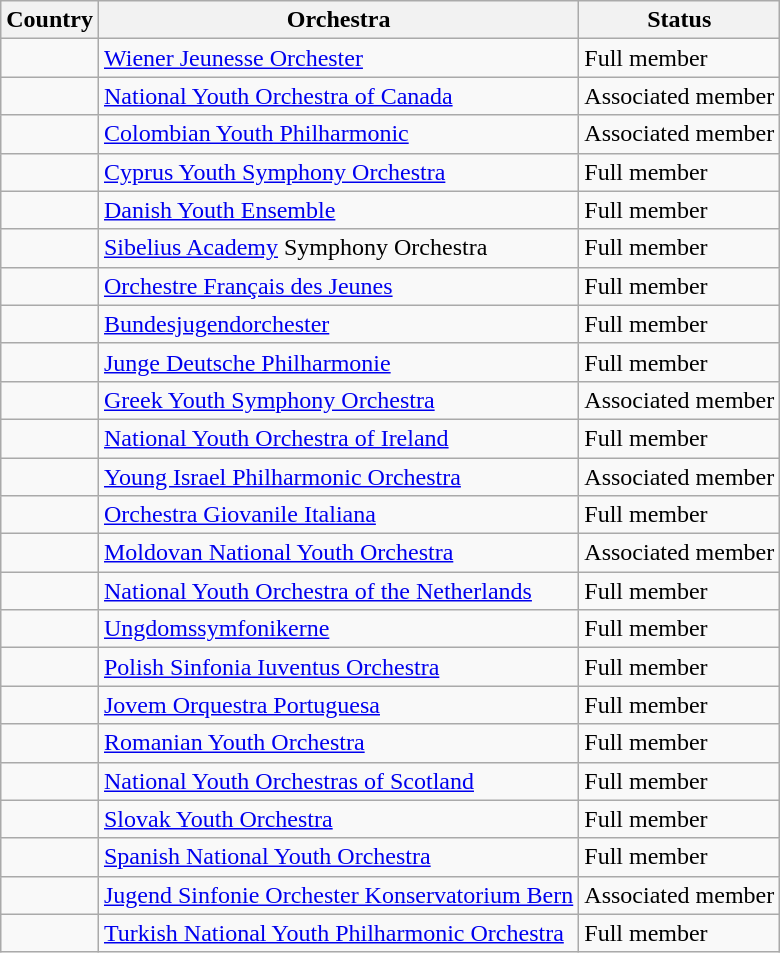<table class="wikitable">
<tr>
<th>Country</th>
<th>Orchestra</th>
<th>Status</th>
</tr>
<tr>
<td></td>
<td><a href='#'>Wiener Jeunesse Orchester</a></td>
<td>Full member</td>
</tr>
<tr>
<td></td>
<td><a href='#'>National Youth Orchestra of Canada</a></td>
<td>Associated member</td>
</tr>
<tr>
<td></td>
<td><a href='#'>Colombian Youth Philharmonic</a></td>
<td>Associated member</td>
</tr>
<tr>
<td></td>
<td><a href='#'>Cyprus Youth Symphony Orchestra</a></td>
<td>Full member</td>
</tr>
<tr>
<td></td>
<td><a href='#'>Danish Youth Ensemble</a></td>
<td>Full member</td>
</tr>
<tr>
<td></td>
<td><a href='#'>Sibelius Academy</a> Symphony Orchestra</td>
<td>Full member</td>
</tr>
<tr>
<td></td>
<td><a href='#'>Orchestre Français des Jeunes</a></td>
<td>Full member</td>
</tr>
<tr>
<td></td>
<td><a href='#'>Bundesjugendorchester</a></td>
<td>Full member</td>
</tr>
<tr>
<td></td>
<td><a href='#'>Junge Deutsche Philharmonie</a></td>
<td>Full member</td>
</tr>
<tr>
<td></td>
<td><a href='#'>Greek Youth Symphony Orchestra</a></td>
<td>Associated member</td>
</tr>
<tr>
<td></td>
<td><a href='#'>National Youth Orchestra of Ireland</a></td>
<td>Full member</td>
</tr>
<tr>
<td></td>
<td><a href='#'>Young Israel Philharmonic Orchestra</a></td>
<td>Associated member</td>
</tr>
<tr>
<td></td>
<td><a href='#'>Orchestra Giovanile Italiana</a></td>
<td>Full member</td>
</tr>
<tr>
<td></td>
<td><a href='#'>Moldovan National Youth Orchestra</a></td>
<td>Associated member</td>
</tr>
<tr>
<td></td>
<td><a href='#'>National Youth Orchestra of the Netherlands</a></td>
<td>Full member</td>
</tr>
<tr>
<td></td>
<td><a href='#'>Ungdomssymfonikerne</a></td>
<td>Full member</td>
</tr>
<tr>
<td></td>
<td><a href='#'>Polish Sinfonia Iuventus Orchestra</a></td>
<td>Full member</td>
</tr>
<tr>
<td></td>
<td><a href='#'>Jovem Orquestra Portuguesa</a></td>
<td>Full member</td>
</tr>
<tr>
<td></td>
<td><a href='#'>Romanian Youth Orchestra</a></td>
<td>Full member</td>
</tr>
<tr>
<td></td>
<td><a href='#'>National Youth Orchestras of Scotland</a></td>
<td>Full member</td>
</tr>
<tr>
<td></td>
<td><a href='#'>Slovak Youth Orchestra</a></td>
<td>Full member</td>
</tr>
<tr>
<td></td>
<td><a href='#'>Spanish National Youth Orchestra</a></td>
<td>Full member</td>
</tr>
<tr>
<td></td>
<td><a href='#'>Jugend Sinfonie Orchester Konservatorium Bern</a></td>
<td>Associated member</td>
</tr>
<tr>
<td></td>
<td><a href='#'>Turkish National Youth Philharmonic Orchestra</a></td>
<td>Full member</td>
</tr>
</table>
